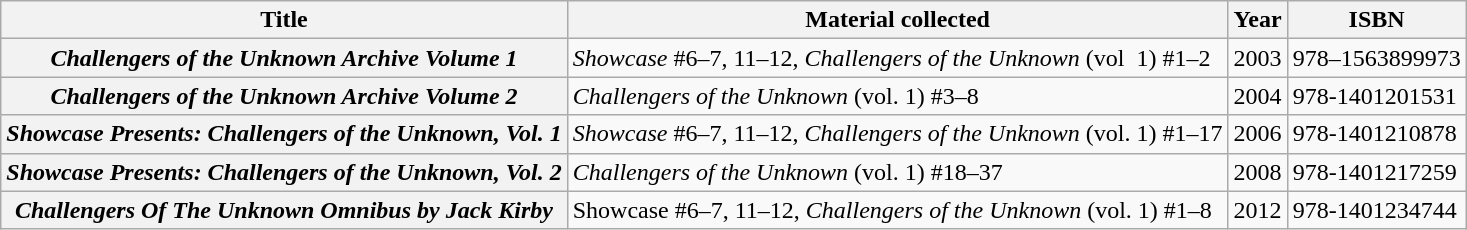<table class="wikitable plainrowheaders sortable">
<tr>
<th scope="row">Title</th>
<th scope="row">Material collected</th>
<th scope="row">Year</th>
<th scope="row">ISBN</th>
</tr>
<tr>
<th scope="row"><em>Challengers of the Unknown Archive Volume 1</em></th>
<td><em>Showcase</em> #6–7, 11–12, <em>Challengers of the Unknown</em> (vol  1) #1–2</td>
<td>2003</td>
<td>978–1563899973</td>
</tr>
<tr>
<th scope="row"><em>Challengers of the Unknown Archive Volume 2</em></th>
<td><em>Challengers of the Unknown</em> (vol. 1)  #3–8</td>
<td>2004</td>
<td>978-1401201531</td>
</tr>
<tr>
<th scope="row"><em>Showcase Presents: Challengers of the Unknown, Vol. 1</em></th>
<td><em>Showcase</em> #6–7, 11–12, <em>Challengers of the Unknown</em> (vol. 1) #1–17</td>
<td>2006</td>
<td>978-1401210878</td>
</tr>
<tr>
<th scope="row"><em>Showcase Presents: Challengers of the Unknown, Vol. 2</em></th>
<td><em>Challengers of the Unknown</em> (vol. 1) #18–37</td>
<td>2008</td>
<td>978-1401217259</td>
</tr>
<tr>
<th scope="row"><em>Challengers Of The Unknown Omnibus by Jack Kirby</em></th>
<td>Showcase #6–7, 11–12, <em>Challengers of the Unknown</em> (vol. 1) #1–8</td>
<td>2012</td>
<td>978-1401234744</td>
</tr>
</table>
